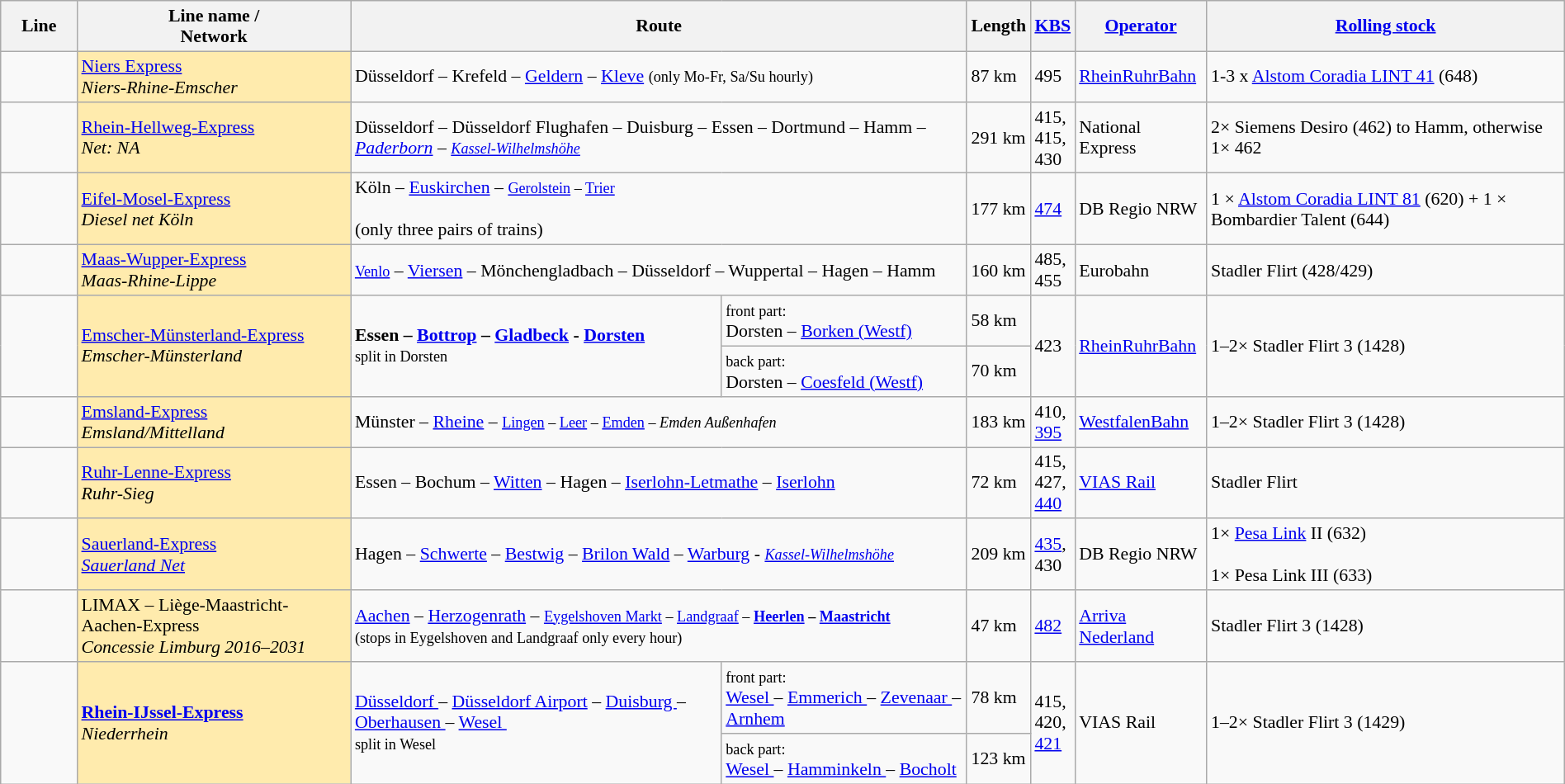<table class="wikitable" style="font-size:91%; width:100%;">
<tr class="hintergrundfarbe5">
<th width="55">Line</th>
<th>Line name /<br>Network</th>
<th colspan="2">Route</th>
<th>Length</th>
<th width="20"><a href='#'>KBS</a></th>
<th><a href='#'>Operator</a></th>
<th><a href='#'>Rolling stock</a></th>
</tr>
<tr>
<td style="font-size:111%;"></td>
<td style="background-color:#FFEBAD"><a href='#'>Niers Express</a><br> <em>Niers-Rhine-Emscher</em></td>
<td colspan="2">Düsseldorf – Krefeld – <a href='#'>Geldern</a> – <a href='#'>Kleve</a> <small>(only Mo-Fr, Sa/Su hourly)</small></td>
<td>87 km</td>
<td>495</td>
<td><a href='#'>RheinRuhrBahn</a></td>
<td>1-3 x <a href='#'>Alstom Coradia LINT 41</a> (648)</td>
</tr>
<tr>
<td style="font-size:111%;"></td>
<td style="background-color:#FFEBAD"><a href='#'>Rhein-Hellweg-Express</a><br> <em>Net: NA</em></td>
<td colspan="2">Düsseldorf – Düsseldorf Flughafen – Duisburg – Essen – Dortmund – Hamm – <em><a href='#'>Paderborn</a> – <small><a href='#'>Kassel-Wilhelmshöhe</a></small></em></td>
<td>291 km</td>
<td>415, 415, 430</td>
<td>National Express</td>
<td>2× Siemens Desiro (462) to Hamm, otherwise 1× 462</td>
</tr>
<tr>
<td style="font-size:111%;"></td>
<td style="background-color:#FFEBAD"><a href='#'>Eifel-Mosel-Express</a><br> <em>Diesel net Köln</em></td>
<td colspan="2">Köln – <a href='#'>Euskirchen</a> – <small><a href='#'>Gerolstein</a> – <a href='#'>Trier</a></small><br><br>(only three pairs of trains)</td>
<td>177 km</td>
<td><a href='#'>474</a></td>
<td>DB Regio NRW</td>
<td>1 × <a href='#'>Alstom Coradia LINT 81</a> (620) + 1 × Bombardier Talent (644)</td>
</tr>
<tr>
<td style="font-size:111%;"></td>
<td style="background-color:#FFEBAD"><a href='#'>Maas-Wupper-Express</a><br> <em>Maas-Rhine-Lippe</em></td>
<td colspan="2"><small><a href='#'>Venlo</a></small> – <a href='#'>Viersen</a> – Mönchengladbach – Düsseldorf – Wuppertal – Hagen – Hamm</td>
<td>160 km</td>
<td>485, 455</td>
<td>Eurobahn</td>
<td>Stadler Flirt (428/429)</td>
</tr>
<tr>
<td rowspan="2" style="font-size:111%;"></td>
<td rowspan="2" style="background-color:#FFEBAD"><a href='#'>Emscher-Münsterland-Express</a><br> <em>Emscher-Münsterland</em></td>
<td rowspan="2"><strong>Essen – <a href='#'>Bottrop</a> – <a href='#'>Gladbeck</a> - <a href='#'>Dorsten</a></strong><br><small>split in Dorsten</small></td>
<td><small>front part:</small><br>Dorsten – <a href='#'>Borken (Westf)</a></td>
<td>58 km</td>
<td rowspan="2">423</td>
<td rowspan="2"><a href='#'>RheinRuhrBahn</a></td>
<td rowspan="2">1–2× Stadler Flirt 3 (1428)</td>
</tr>
<tr>
<td><small>back part:</small><br>Dorsten – <a href='#'>Coesfeld (Westf)</a></td>
<td>70 km</td>
</tr>
<tr>
<td style="font-size:111%;"></td>
<td style="background-color:#FFEBAD"><a href='#'>Emsland-Express</a><br> <em>Emsland/Mittelland</em></td>
<td colspan="2">Münster – <a href='#'>Rheine</a> – <small><a href='#'>Lingen</a> – <a href='#'>Leer</a> – <a href='#'>Emden</a> <em>– Emden Außenhafen</em></small></td>
<td>183 km</td>
<td>410, <a href='#'>395</a></td>
<td><a href='#'>WestfalenBahn</a></td>
<td>1–2× Stadler Flirt 3 (1428)</td>
</tr>
<tr>
<td style="font-size:111%;"></td>
<td style="background-color:#FFEBAD"><a href='#'>Ruhr-Lenne-Express</a><br> <em>Ruhr-Sieg</em></td>
<td colspan="2">Essen – Bochum – <a href='#'>Witten</a> – Hagen – <a href='#'>Iserlohn-Letmathe</a> – <a href='#'>Iserlohn</a></td>
<td>72 km</td>
<td>415, 427, <a href='#'>440</a></td>
<td><a href='#'>VIAS Rail</a></td>
<td>Stadler Flirt</td>
</tr>
<tr>
<td style="font-size:111%;"></td>
<td style="background-color:#FFEBAD"><a href='#'>Sauerland-Express</a><br> <em><a href='#'>Sauerland Net</a></em></td>
<td colspan="2">Hagen – <a href='#'>Schwerte</a> – <a href='#'>Bestwig</a> – <a href='#'>Brilon Wald</a> – <a href='#'>Warburg</a> <em> - <small><a href='#'>Kassel-Wilhelmshöhe</a></small> </em></td>
<td>209 km</td>
<td><a href='#'>435</a>, 430</td>
<td>DB Regio NRW</td>
<td>1× <a href='#'>Pesa Link</a> II (632)<br><br>1× Pesa Link III (633)</td>
</tr>
<tr>
<td style="font-size:111%;"></td>
<td style="background-color:#FFEBAD">LIMAX – Liège-Maastricht-Aachen-Express<br> <em>Concessie Limburg 2016–2031</em></td>
<td colspan="2"><a href='#'>Aachen</a> – <a href='#'>Herzogenrath</a> – <small><a href='#'>Eygelshoven Markt</a> – <a href='#'>Landgraaf</a> – <strong><a href='#'>Heerlen</a> – <a href='#'>Maastricht</a></strong></small><br><small>(stops in Eygelshoven and Landgraaf only every hour)</small></td>
<td>47 km</td>
<td><a href='#'>482</a></td>
<td><a href='#'>Arriva Nederland</a></td>
<td>Stadler Flirt 3 (1428)</td>
</tr>
<tr>
<td rowspan="2" style="font-size:111%;"></td>
<td rowspan="2" style="background:#FFEBAD"><strong><a href='#'>Rhein-IJssel-Express</a></strong><br><em>Niederrhein</em></td>
<td rowspan="2"><a href='#'>Düsseldorf </a>– <a href='#'>Düsseldorf Airport</a> – <a href='#'>Duisburg </a>– <a href='#'>Oberhausen </a>– <a href='#'>Wesel </a><br><small>split in Wesel</small></td>
<td><small>front part:</small><br><a href='#'>Wesel </a>– <a href='#'>Emmerich </a>– <a href='#'>Zevenaar </a>– <a href='#'>Arnhem</a></td>
<td>78 km</td>
<td rowspan="2">415, 420, <a href='#'>421</a></td>
<td rowspan="2">VIAS Rail</td>
<td rowspan="2">1–2× Stadler Flirt 3 (1429)</td>
</tr>
<tr>
<td><small>back part:</small><br><a href='#'>Wesel </a>– <a href='#'>Hamminkeln </a>– <a href='#'>Bocholt</a></td>
<td>123 km</td>
</tr>
</table>
